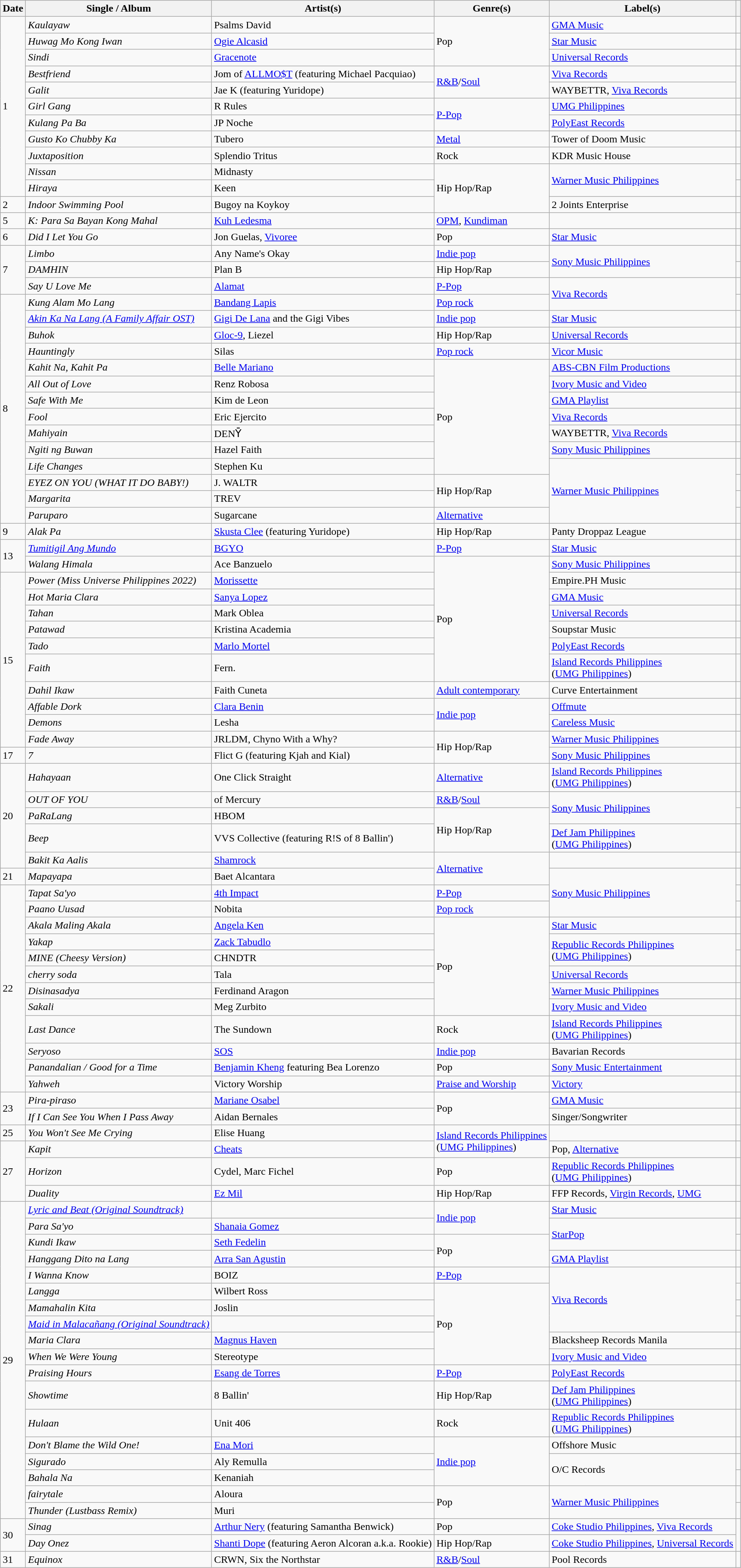<table class="wikitable">
<tr>
<th>Date</th>
<th>Single / Album</th>
<th>Artist(s)</th>
<th>Genre(s)</th>
<th>Label(s)</th>
<th></th>
</tr>
<tr>
<td rowspan="11">1</td>
<td><em>Kaulayaw</em></td>
<td>Psalms David</td>
<td rowspan="3">Pop</td>
<td><a href='#'>GMA Music</a></td>
<td></td>
</tr>
<tr>
<td><em>Huwag Mo Kong Iwan</em></td>
<td><a href='#'>Ogie Alcasid</a></td>
<td><a href='#'>Star Music</a></td>
<td></td>
</tr>
<tr>
<td><em>Sindi</em></td>
<td><a href='#'>Gracenote</a></td>
<td><a href='#'>Universal Records</a></td>
<td></td>
</tr>
<tr>
<td><em>Bestfriend</em></td>
<td>Jom of <a href='#'>ALLMO$T</a> (featuring Michael Pacquiao)</td>
<td rowspan="2"><a href='#'>R&B</a>/<a href='#'>Soul</a></td>
<td><a href='#'>Viva Records</a></td>
<td rowspan="2"></td>
</tr>
<tr>
<td><em>Galit</em></td>
<td>Jae K (featuring Yuridope)</td>
<td>WAYBETTR, <a href='#'>Viva Records</a></td>
</tr>
<tr>
<td><em>Girl Gang</em></td>
<td>R Rules</td>
<td rowspan="2"><a href='#'>P-Pop</a></td>
<td><a href='#'>UMG Philippines</a></td>
<td></td>
</tr>
<tr>
<td><em>Kulang Pa Ba</em></td>
<td>JP Noche</td>
<td><a href='#'>PolyEast Records</a></td>
<td></td>
</tr>
<tr>
<td><em>Gusto Ko Chubby Ka</em></td>
<td>Tubero</td>
<td><a href='#'>Metal</a></td>
<td>Tower of Doom Music</td>
<td></td>
</tr>
<tr>
<td><em>Juxtaposition</em></td>
<td>Splendio Tritus</td>
<td>Rock</td>
<td>KDR Music House</td>
<td></td>
</tr>
<tr>
<td><em>Nissan</em></td>
<td>Midnasty</td>
<td rowspan="3">Hip Hop/Rap</td>
<td rowspan="2"><a href='#'>Warner Music Philippines</a></td>
<td></td>
</tr>
<tr>
<td><em>Hiraya</em></td>
<td>Keen</td>
<td></td>
</tr>
<tr>
<td>2</td>
<td><em>Indoor Swimming Pool</em></td>
<td>Bugoy na Koykoy</td>
<td>2 Joints Enterprise</td>
<td></td>
</tr>
<tr>
<td>5</td>
<td><em>K: Para Sa Bayan Kong Mahal</em></td>
<td><a href='#'>Kuh Ledesma</a></td>
<td><a href='#'>OPM</a>, <a href='#'>Kundiman</a></td>
<td></td>
<td></td>
</tr>
<tr>
<td>6</td>
<td><em>Did I Let You Go</em></td>
<td>Jon Guelas, <a href='#'>Vivoree</a></td>
<td>Pop</td>
<td><a href='#'>Star Music</a></td>
<td></td>
</tr>
<tr>
<td rowspan="3">7</td>
<td><em>Limbo</em></td>
<td>Any Name's Okay</td>
<td><a href='#'>Indie pop</a></td>
<td rowspan="2"><a href='#'>Sony Music Philippines</a></td>
<td></td>
</tr>
<tr>
<td><em>DAMHIN</em></td>
<td>Plan B</td>
<td>Hip Hop/Rap</td>
<td></td>
</tr>
<tr>
<td><em>Say U Love Me</em></td>
<td><a href='#'>Alamat</a></td>
<td><a href='#'>P-Pop</a></td>
<td rowspan="2"><a href='#'>Viva Records</a></td>
<td></td>
</tr>
<tr>
<td rowspan="14">8</td>
<td><em>Kung Alam Mo Lang</em></td>
<td><a href='#'>Bandang Lapis</a></td>
<td><a href='#'>Pop rock</a></td>
<td></td>
</tr>
<tr>
<td><em><a href='#'>Akin Ka Na Lang (A Family Affair OST)</a></em></td>
<td><a href='#'>Gigi De Lana</a> and the Gigi Vibes</td>
<td><a href='#'>Indie pop</a></td>
<td><a href='#'>Star Music</a></td>
<td></td>
</tr>
<tr>
<td><em>Buhok</em></td>
<td><a href='#'>Gloc-9</a>, Liezel</td>
<td>Hip Hop/Rap</td>
<td><a href='#'>Universal Records</a></td>
<td></td>
</tr>
<tr>
<td><em>Hauntingly</em></td>
<td>Silas</td>
<td><a href='#'>Pop rock</a></td>
<td><a href='#'>Vicor Music</a></td>
<td></td>
</tr>
<tr>
<td><em>Kahit Na, Kahit Pa</em></td>
<td><a href='#'>Belle Mariano</a></td>
<td rowspan="7">Pop</td>
<td><a href='#'>ABS-CBN Film Productions</a></td>
<td></td>
</tr>
<tr>
<td><em>All Out of Love</em></td>
<td>Renz Robosa</td>
<td><a href='#'>Ivory Music and Video</a></td>
<td></td>
</tr>
<tr>
<td><em>Safe With Me</em></td>
<td>Kim de Leon</td>
<td><a href='#'>GMA Playlist</a></td>
<td></td>
</tr>
<tr>
<td><em>Fool</em></td>
<td>Eric Ejercito</td>
<td><a href='#'>Viva Records</a></td>
<td></td>
</tr>
<tr>
<td><em>Mahiyain</em></td>
<td>DENȲ</td>
<td>WAYBETTR, <a href='#'>Viva Records</a></td>
<td></td>
</tr>
<tr>
<td><em>Ngiti ng Buwan</em></td>
<td>Hazel Faith</td>
<td><a href='#'>Sony Music Philippines</a></td>
<td></td>
</tr>
<tr>
<td><em>Life Changes</em></td>
<td>Stephen Ku</td>
<td rowspan="4"><a href='#'>Warner Music Philippines</a></td>
<td></td>
</tr>
<tr>
<td><em>EYEZ ON YOU (WHAT IT DO BABY!)</em></td>
<td>J. WALTR</td>
<td rowspan="2">Hip Hop/Rap</td>
<td></td>
</tr>
<tr>
<td><em>Margarita</em></td>
<td>TREV</td>
<td></td>
</tr>
<tr>
<td><em>Paruparo</em></td>
<td>Sugarcane</td>
<td><a href='#'>Alternative</a></td>
<td></td>
</tr>
<tr>
<td>9</td>
<td><em>Alak Pa</em></td>
<td><a href='#'>Skusta Clee</a> (featuring Yuridope)</td>
<td>Hip Hop/Rap</td>
<td>Panty Droppaz League</td>
<td></td>
</tr>
<tr>
<td rowspan="2">13</td>
<td><em><a href='#'>Tumitigil Ang Mundo</a></em></td>
<td><a href='#'>BGYO</a></td>
<td><a href='#'>P-Pop</a></td>
<td><a href='#'>Star Music</a></td>
<td></td>
</tr>
<tr>
<td><em>Walang Himala</em></td>
<td>Ace Banzuelo</td>
<td rowspan="7">Pop</td>
<td><a href='#'>Sony Music Philippines</a></td>
<td></td>
</tr>
<tr>
<td rowspan="10">15</td>
<td><em>Power (Miss Universe Philippines 2022)</em></td>
<td><a href='#'>Morissette</a></td>
<td>Empire.PH Music</td>
<td></td>
</tr>
<tr>
<td><em>Hot Maria Clara</em></td>
<td><a href='#'>Sanya Lopez</a></td>
<td><a href='#'>GMA Music</a></td>
<td></td>
</tr>
<tr>
<td><em>Tahan</em></td>
<td>Mark Oblea</td>
<td><a href='#'>Universal Records</a></td>
<td></td>
</tr>
<tr>
<td><em>Patawad</em></td>
<td>Kristina Academia</td>
<td>Soupstar Music</td>
<td></td>
</tr>
<tr>
<td><em>Tado</em></td>
<td><a href='#'>Marlo Mortel</a></td>
<td><a href='#'>PolyEast Records</a></td>
<td></td>
</tr>
<tr>
<td><em>Faith</em></td>
<td>Fern.</td>
<td><a href='#'>Island Records Philippines</a><br>(<a href='#'>UMG Philippines</a>)</td>
<td></td>
</tr>
<tr>
<td><em>Dahil Ikaw</em></td>
<td>Faith Cuneta</td>
<td><a href='#'>Adult contemporary</a></td>
<td>Curve Entertainment</td>
<td></td>
</tr>
<tr>
<td><em>Affable Dork</em></td>
<td><a href='#'>Clara Benin</a></td>
<td rowspan="2"><a href='#'>Indie pop</a></td>
<td><a href='#'>Offmute</a></td>
<td></td>
</tr>
<tr>
<td><em>Demons</em></td>
<td>Lesha</td>
<td><a href='#'>Careless Music</a></td>
<td></td>
</tr>
<tr>
<td><em>Fade Away</em></td>
<td>JRLDM, Chyno With a Why?</td>
<td rowspan="2">Hip Hop/Rap</td>
<td><a href='#'>Warner Music Philippines</a></td>
<td></td>
</tr>
<tr>
<td>17</td>
<td><em>7</em></td>
<td>Flict G (featuring Kjah and Kial)</td>
<td><a href='#'>Sony Music Philippines</a></td>
<td></td>
</tr>
<tr>
<td rowspan="5">20</td>
<td><em>Hahayaan</em></td>
<td>One Click Straight</td>
<td><a href='#'>Alternative</a></td>
<td><a href='#'>Island Records Philippines</a><br>(<a href='#'>UMG Philippines</a>)</td>
<td></td>
</tr>
<tr>
<td><em>OUT OF YOU</em></td>
<td>of Mercury</td>
<td><a href='#'>R&B</a>/<a href='#'>Soul</a></td>
<td rowspan="2"><a href='#'>Sony Music Philippines</a></td>
<td></td>
</tr>
<tr>
<td><em>PaRaLang</em></td>
<td>HBOM</td>
<td rowspan="2">Hip Hop/Rap</td>
<td></td>
</tr>
<tr>
<td><em>Beep</em></td>
<td>VVS Collective (featuring R!S of 8 Ballin')</td>
<td><a href='#'>Def Jam Philippines</a><br>(<a href='#'>UMG Philippines</a>)</td>
<td></td>
</tr>
<tr>
<td><em>Bakit Ka Aalis</em></td>
<td><a href='#'>Shamrock</a></td>
<td rowspan="2"><a href='#'>Alternative</a></td>
<td></td>
<td></td>
</tr>
<tr>
<td>21</td>
<td><em>Mapayapa</em></td>
<td>Baet Alcantara</td>
<td rowspan="3"><a href='#'>Sony Music Philippines</a></td>
<td></td>
</tr>
<tr>
<td rowspan="12">22</td>
<td><em>Tapat Sa'yo</em></td>
<td><a href='#'>4th Impact</a></td>
<td><a href='#'>P-Pop</a></td>
<td></td>
</tr>
<tr>
<td><em>Paano Uusad</em></td>
<td>Nobita</td>
<td><a href='#'>Pop rock</a></td>
<td></td>
</tr>
<tr>
<td><em>Akala Maling Akala</em></td>
<td><a href='#'>Angela Ken</a></td>
<td rowspan="6">Pop</td>
<td><a href='#'>Star Music</a></td>
<td></td>
</tr>
<tr>
<td><em>Yakap</em></td>
<td><a href='#'>Zack Tabudlo</a></td>
<td rowspan="2"><a href='#'>Republic Records Philippines</a><br>(<a href='#'>UMG Philippines</a>)</td>
<td></td>
</tr>
<tr>
<td><em>MINE (Cheesy Version)</em></td>
<td>CHNDTR</td>
<td></td>
</tr>
<tr>
<td><em>cherry soda</em></td>
<td>Tala</td>
<td><a href='#'>Universal Records</a></td>
<td></td>
</tr>
<tr>
<td><em>Disinasadya</em></td>
<td>Ferdinand Aragon</td>
<td><a href='#'>Warner Music Philippines</a></td>
<td></td>
</tr>
<tr>
<td><em>Sakali</em></td>
<td>Meg Zurbito</td>
<td><a href='#'>Ivory Music and Video</a></td>
<td></td>
</tr>
<tr>
<td><em>Last Dance</em></td>
<td>The Sundown</td>
<td>Rock</td>
<td><a href='#'>Island Records Philippines</a><br>(<a href='#'>UMG Philippines</a>)</td>
<td></td>
</tr>
<tr>
<td><em>Seryoso</em></td>
<td><a href='#'>SOS</a></td>
<td><a href='#'>Indie pop</a></td>
<td>Bavarian Records</td>
<td></td>
</tr>
<tr>
<td><em>Panandalian / Good for a Time</em></td>
<td><a href='#'>Benjamin Kheng</a> featuring Bea Lorenzo</td>
<td>Pop</td>
<td><a href='#'>Sony Music Entertainment</a></td>
<td></td>
</tr>
<tr>
<td><em>Yahweh</em></td>
<td>Victory Worship</td>
<td><a href='#'>Praise and Worship</a></td>
<td><a href='#'>Victory</a></td>
<td></td>
</tr>
<tr>
<td rowspan="2">23</td>
<td><em>Pira-piraso</em></td>
<td><a href='#'>Mariane Osabel</a></td>
<td rowspan="2">Pop</td>
<td><a href='#'>GMA Music</a></td>
<td></td>
</tr>
<tr>
<td><em>If I Can See You When I Pass Away</em></td>
<td>Aidan Bernales</td>
<td>Singer/Songwriter</td>
<td></td>
</tr>
<tr>
<td>25</td>
<td><em>You Won't See Me Crying</em></td>
<td>Elise Huang</td>
<td rowspan="2"><a href='#'>Island Records Philippines</a><br>(<a href='#'>UMG Philippines</a>)</td>
<td></td>
</tr>
<tr>
<td rowspan="3">27</td>
<td><em>Kapit</em></td>
<td><a href='#'>Cheats</a></td>
<td>Pop, <a href='#'>Alternative</a></td>
<td></td>
</tr>
<tr>
<td><em>Horizon</em></td>
<td>Cydel, Marc Fichel</td>
<td>Pop</td>
<td><a href='#'>Republic Records Philippines</a><br>(<a href='#'>UMG Philippines</a>)</td>
<td></td>
</tr>
<tr>
<td><em>Duality</em></td>
<td><a href='#'>Ez Mil</a></td>
<td>Hip Hop/Rap</td>
<td>FFP Records, <a href='#'>Virgin Records</a>, <a href='#'>UMG</a></td>
<td></td>
</tr>
<tr>
<td rowspan="18">29</td>
<td><em><a href='#'>Lyric and Beat (Original Soundtrack)</a></em></td>
<td></td>
<td rowspan="2"><a href='#'>Indie pop</a></td>
<td><a href='#'>Star Music</a></td>
<td></td>
</tr>
<tr>
<td><em>Para Sa'yo</em></td>
<td><a href='#'>Shanaia Gomez</a></td>
<td rowspan="2"><a href='#'>StarPop</a></td>
<td></td>
</tr>
<tr>
<td><em>Kundi Ikaw</em></td>
<td><a href='#'>Seth Fedelin</a></td>
<td rowspan="2">Pop</td>
<td></td>
</tr>
<tr>
<td><em>Hanggang Dito na Lang</em></td>
<td><a href='#'>Arra San Agustin</a></td>
<td><a href='#'>GMA Playlist</a></td>
<td></td>
</tr>
<tr>
<td><em>I Wanna Know</em></td>
<td>BOIZ</td>
<td><a href='#'>P-Pop</a></td>
<td rowspan="4"><a href='#'>Viva Records</a></td>
<td></td>
</tr>
<tr>
<td><em>Langga</em></td>
<td>Wilbert Ross</td>
<td rowspan="5">Pop</td>
<td></td>
</tr>
<tr>
<td><em>Mamahalin Kita</em></td>
<td>Joslin</td>
<td></td>
</tr>
<tr>
<td><em><a href='#'>Maid in Malacañang (Original Soundtrack)</a></em></td>
<td></td>
<td></td>
</tr>
<tr>
<td><em>Maria Clara</em></td>
<td><a href='#'>Magnus Haven</a></td>
<td>Blacksheep Records Manila</td>
<td></td>
</tr>
<tr>
<td><em>When We Were Young</em></td>
<td>Stereotype</td>
<td><a href='#'>Ivory Music and Video</a></td>
<td></td>
</tr>
<tr>
<td><em>Praising Hours</em></td>
<td><a href='#'>Esang de Torres</a></td>
<td><a href='#'>P-Pop</a></td>
<td><a href='#'>PolyEast Records</a></td>
<td></td>
</tr>
<tr>
<td><em>Showtime</em></td>
<td>8 Ballin'</td>
<td>Hip Hop/Rap</td>
<td><a href='#'>Def Jam Philippines</a><br>(<a href='#'>UMG Philippines</a>)</td>
<td></td>
</tr>
<tr>
<td><em>Hulaan</em></td>
<td>Unit 406</td>
<td>Rock</td>
<td><a href='#'>Republic Records Philippines</a><br>(<a href='#'>UMG Philippines</a>)</td>
<td></td>
</tr>
<tr>
<td><em>Don't Blame the Wild One!</em></td>
<td><a href='#'>Ena Mori</a></td>
<td rowspan="3"><a href='#'>Indie pop</a></td>
<td>Offshore Music</td>
<td></td>
</tr>
<tr>
<td><em>Sigurado</em></td>
<td>Aly Remulla</td>
<td rowspan="2">O/C Records</td>
<td></td>
</tr>
<tr>
<td><em>Bahala Na</em></td>
<td>Kenaniah</td>
<td></td>
</tr>
<tr>
<td><em>fairytale</em></td>
<td>Aloura</td>
<td rowspan="2">Pop</td>
<td rowspan="2"><a href='#'>Warner Music Philippines</a></td>
<td></td>
</tr>
<tr>
<td><em>Thunder (Lustbass Remix)</em></td>
<td>Muri</td>
<td></td>
</tr>
<tr>
<td rowspan="2">30</td>
<td><em>Sinag</em></td>
<td><a href='#'>Arthur Nery</a> (featuring Samantha Benwick)</td>
<td>Pop</td>
<td><a href='#'>Coke Studio Philippines</a>, <a href='#'>Viva Records</a></td>
<td rowspan="2"></td>
</tr>
<tr>
<td><em>Day Onez</em></td>
<td><a href='#'>Shanti Dope</a> (featuring Aeron Alcoran a.k.a. Rookie)</td>
<td>Hip Hop/Rap</td>
<td><a href='#'>Coke Studio Philippines</a>, <a href='#'>Universal Records</a></td>
</tr>
<tr>
<td>31</td>
<td><em>Equinox</em></td>
<td>CRWN, Six the Northstar</td>
<td><a href='#'>R&B</a>/<a href='#'>Soul</a></td>
<td>Pool Records</td>
<td></td>
</tr>
</table>
